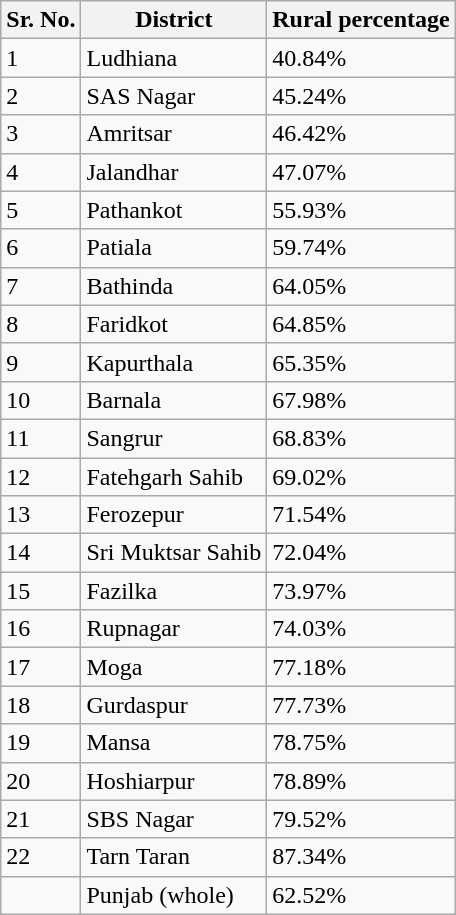<table class="wikitable sortable">
<tr>
<th>Sr. No.</th>
<th>District</th>
<th>Rural percentage</th>
</tr>
<tr>
<td>1</td>
<td>Ludhiana</td>
<td>40.84%</td>
</tr>
<tr>
<td>2</td>
<td>SAS Nagar</td>
<td>45.24%</td>
</tr>
<tr>
<td>3</td>
<td>Amritsar</td>
<td>46.42%</td>
</tr>
<tr>
<td>4</td>
<td>Jalandhar</td>
<td>47.07%</td>
</tr>
<tr>
<td>5</td>
<td>Pathankot</td>
<td>55.93%</td>
</tr>
<tr>
<td>6</td>
<td>Patiala</td>
<td>59.74%</td>
</tr>
<tr>
<td>7</td>
<td>Bathinda</td>
<td>64.05%</td>
</tr>
<tr>
<td>8</td>
<td>Faridkot</td>
<td>64.85%</td>
</tr>
<tr>
<td>9</td>
<td>Kapurthala</td>
<td>65.35%</td>
</tr>
<tr>
<td>10</td>
<td>Barnala</td>
<td>67.98%</td>
</tr>
<tr>
<td>11</td>
<td>Sangrur</td>
<td>68.83%</td>
</tr>
<tr>
<td>12</td>
<td>Fatehgarh Sahib</td>
<td>69.02%</td>
</tr>
<tr>
<td>13</td>
<td>Ferozepur</td>
<td>71.54%</td>
</tr>
<tr>
<td>14</td>
<td>Sri Muktsar Sahib</td>
<td>72.04%</td>
</tr>
<tr>
<td>15</td>
<td>Fazilka</td>
<td>73.97%</td>
</tr>
<tr>
<td>16</td>
<td>Rupnagar</td>
<td>74.03%</td>
</tr>
<tr>
<td>17</td>
<td>Moga</td>
<td>77.18%</td>
</tr>
<tr>
<td>18</td>
<td>Gurdaspur</td>
<td>77.73%</td>
</tr>
<tr>
<td>19</td>
<td>Mansa</td>
<td>78.75%</td>
</tr>
<tr>
<td>20</td>
<td>Hoshiarpur</td>
<td>78.89%</td>
</tr>
<tr>
<td>21</td>
<td>SBS Nagar</td>
<td>79.52%</td>
</tr>
<tr>
<td>22</td>
<td>Tarn Taran</td>
<td>87.34%</td>
</tr>
<tr>
<td></td>
<td>Punjab (whole)</td>
<td>62.52%</td>
</tr>
</table>
